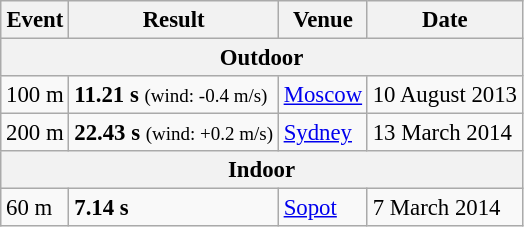<table class="wikitable" style="border-collapse: collapse; font-size: 95%;">
<tr>
<th>Event</th>
<th>Result</th>
<th>Venue</th>
<th>Date</th>
</tr>
<tr>
<th colspan="4">Outdoor</th>
</tr>
<tr>
<td>100 m</td>
<td><strong>11.21 s</strong> <small>(wind: -0.4 m/s)</small></td>
<td> <a href='#'>Moscow</a></td>
<td>10 August 2013</td>
</tr>
<tr>
<td>200 m</td>
<td><strong>22.43 s</strong> <small>(wind: +0.2 m/s)</small></td>
<td> <a href='#'>Sydney</a></td>
<td>13 March 2014</td>
</tr>
<tr>
<th colspan="4">Indoor</th>
</tr>
<tr>
<td>60 m</td>
<td><strong>7.14 s</strong></td>
<td> <a href='#'>Sopot</a></td>
<td>7 March 2014</td>
</tr>
</table>
